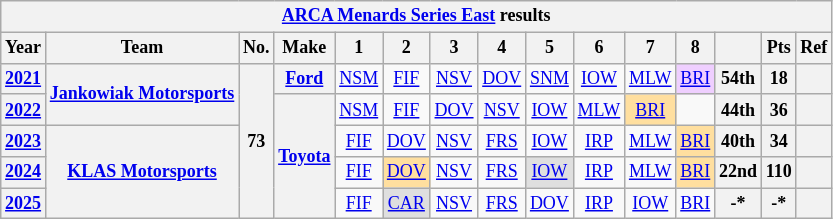<table class="wikitable" style="text-align:center; font-size:75%">
<tr>
<th colspan="19"><a href='#'>ARCA Menards Series East</a> results</th>
</tr>
<tr>
<th>Year</th>
<th>Team</th>
<th>No.</th>
<th>Make</th>
<th>1</th>
<th>2</th>
<th>3</th>
<th>4</th>
<th>5</th>
<th>6</th>
<th>7</th>
<th>8</th>
<th></th>
<th>Pts</th>
<th>Ref</th>
</tr>
<tr>
<th><a href='#'>2021</a></th>
<th rowspan=2><a href='#'>Jankowiak Motorsports</a></th>
<th rowspan=5>73</th>
<th><a href='#'>Ford</a></th>
<td><a href='#'>NSM</a></td>
<td><a href='#'>FIF</a></td>
<td><a href='#'>NSV</a></td>
<td><a href='#'>DOV</a></td>
<td><a href='#'>SNM</a></td>
<td><a href='#'>IOW</a></td>
<td><a href='#'>MLW</a></td>
<td style="background:#EFCFFF;"><a href='#'>BRI</a><br></td>
<th>54th</th>
<th>18</th>
<th></th>
</tr>
<tr>
<th><a href='#'>2022</a></th>
<th rowspan=4><a href='#'>Toyota</a></th>
<td><a href='#'>NSM</a></td>
<td><a href='#'>FIF</a></td>
<td><a href='#'>DOV</a></td>
<td><a href='#'>NSV</a></td>
<td><a href='#'>IOW</a></td>
<td><a href='#'>MLW</a></td>
<td style="background:#FFDF9F;"><a href='#'>BRI</a><br></td>
<td></td>
<th>44th</th>
<th>36</th>
<th></th>
</tr>
<tr>
<th><a href='#'>2023</a></th>
<th rowspan=3><a href='#'>KLAS Motorsports</a></th>
<td><a href='#'>FIF</a></td>
<td><a href='#'>DOV</a></td>
<td><a href='#'>NSV</a></td>
<td><a href='#'>FRS</a></td>
<td><a href='#'>IOW</a></td>
<td><a href='#'>IRP</a></td>
<td><a href='#'>MLW</a></td>
<td style="background:#FFDF9F;"><a href='#'>BRI</a><br></td>
<th>40th</th>
<th>34</th>
<th></th>
</tr>
<tr>
<th><a href='#'>2024</a></th>
<td><a href='#'>FIF</a></td>
<td style="background:#FFDF9F;"><a href='#'>DOV</a><br></td>
<td><a href='#'>NSV</a></td>
<td><a href='#'>FRS</a></td>
<td style="background:#DFDFDF;"><a href='#'>IOW</a><br></td>
<td><a href='#'>IRP</a></td>
<td><a href='#'>MLW</a></td>
<td style="background:#FFDF9F;"><a href='#'>BRI</a><br></td>
<th>22nd</th>
<th>110</th>
<th></th>
</tr>
<tr>
<th><a href='#'>2025</a></th>
<td><a href='#'>FIF</a></td>
<td style="background:#DFDFDF;"><a href='#'>CAR</a><br></td>
<td><a href='#'>NSV</a></td>
<td><a href='#'>FRS</a></td>
<td><a href='#'>DOV</a></td>
<td><a href='#'>IRP</a></td>
<td><a href='#'>IOW</a></td>
<td><a href='#'>BRI</a></td>
<th>-*</th>
<th>-*</th>
<th></th>
</tr>
</table>
